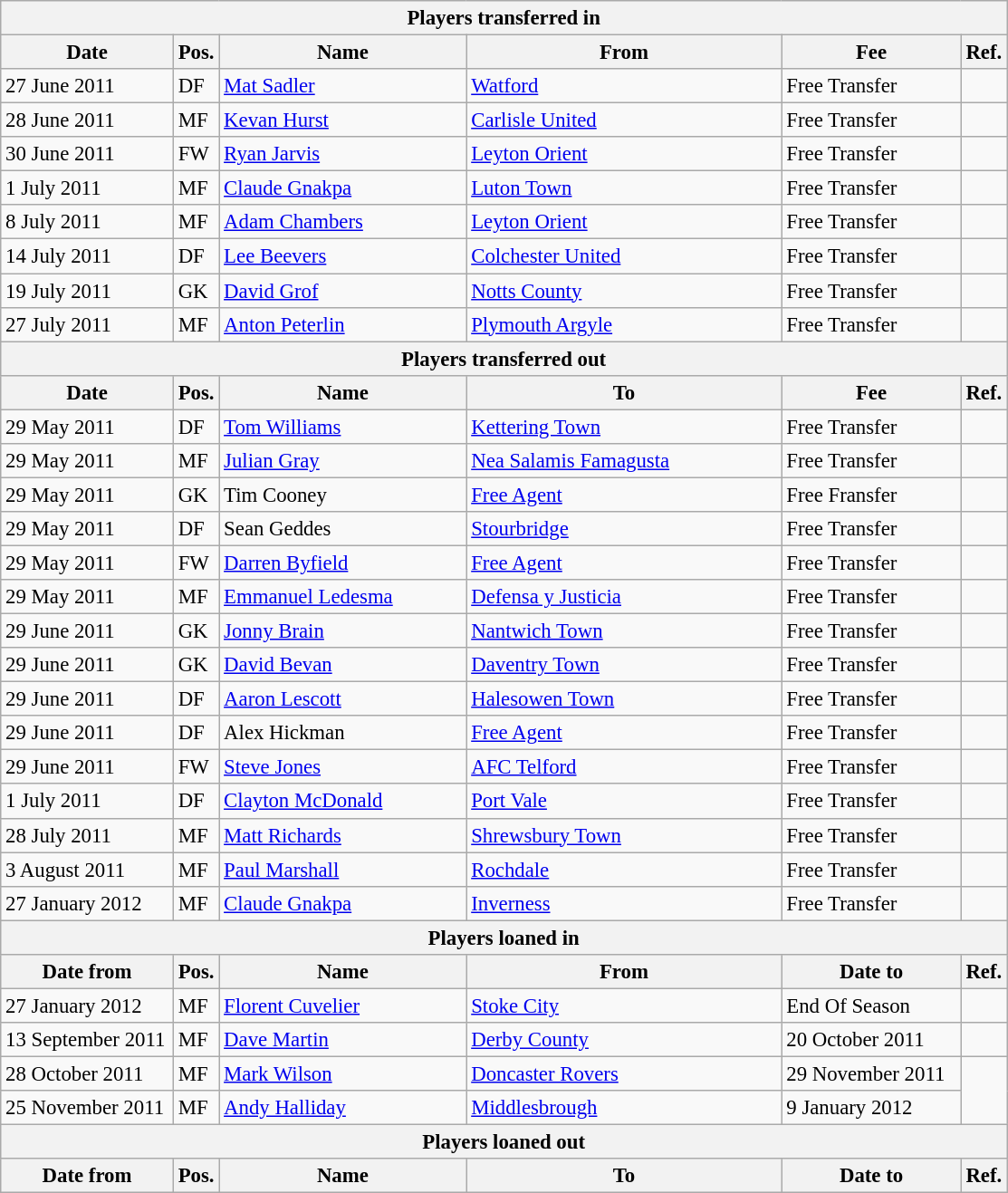<table class="wikitable" style="font-size:95%;">
<tr>
<th colspan="6">Players transferred in</th>
</tr>
<tr>
<th style="width:120px;">Date</th>
<th style="width:25px;">Pos.</th>
<th style="width:175px;">Name</th>
<th style="width:225px;">From</th>
<th style="width:125px;">Fee</th>
<th style="width:25px;">Ref.</th>
</tr>
<tr>
<td>27 June 2011</td>
<td>DF</td>
<td> <a href='#'>Mat Sadler</a></td>
<td> <a href='#'>Watford</a></td>
<td>Free Transfer</td>
<td></td>
</tr>
<tr>
<td>28 June 2011</td>
<td>MF</td>
<td> <a href='#'>Kevan Hurst</a></td>
<td> <a href='#'>Carlisle United</a></td>
<td>Free Transfer</td>
<td></td>
</tr>
<tr>
<td>30 June 2011</td>
<td>FW</td>
<td> <a href='#'>Ryan Jarvis</a></td>
<td> <a href='#'>Leyton Orient</a></td>
<td>Free Transfer</td>
<td></td>
</tr>
<tr>
<td>1 July 2011</td>
<td>MF</td>
<td> <a href='#'>Claude Gnakpa</a></td>
<td> <a href='#'>Luton Town</a></td>
<td>Free Transfer</td>
<td></td>
</tr>
<tr>
<td>8 July 2011</td>
<td>MF</td>
<td> <a href='#'>Adam Chambers</a></td>
<td> <a href='#'>Leyton Orient</a></td>
<td>Free Transfer</td>
<td></td>
</tr>
<tr>
<td>14 July 2011</td>
<td>DF</td>
<td> <a href='#'>Lee Beevers</a></td>
<td> <a href='#'>Colchester United</a></td>
<td>Free Transfer</td>
<td></td>
</tr>
<tr>
<td>19 July 2011</td>
<td>GK</td>
<td> <a href='#'>David Grof</a></td>
<td> <a href='#'>Notts County</a></td>
<td>Free Transfer</td>
<td></td>
</tr>
<tr>
<td>27 July 2011</td>
<td>MF</td>
<td> <a href='#'>Anton Peterlin</a></td>
<td> <a href='#'>Plymouth Argyle</a></td>
<td>Free Transfer</td>
<td></td>
</tr>
<tr>
<th colspan="6">Players transferred out</th>
</tr>
<tr>
<th>Date</th>
<th>Pos.</th>
<th>Name</th>
<th>To</th>
<th>Fee</th>
<th>Ref.</th>
</tr>
<tr>
<td>29 May 2011</td>
<td>DF</td>
<td> <a href='#'>Tom Williams</a></td>
<td> <a href='#'>Kettering Town</a></td>
<td>Free Transfer</td>
<td></td>
</tr>
<tr>
<td>29 May 2011</td>
<td>MF</td>
<td> <a href='#'>Julian Gray</a></td>
<td> <a href='#'>Nea Salamis Famagusta</a></td>
<td>Free Transfer</td>
<td></td>
</tr>
<tr>
<td>29 May 2011</td>
<td>GK</td>
<td> Tim Cooney</td>
<td><a href='#'>Free Agent</a></td>
<td>Free Fransfer</td>
<td></td>
</tr>
<tr>
<td>29 May 2011</td>
<td>DF</td>
<td> Sean Geddes</td>
<td> <a href='#'>Stourbridge</a></td>
<td>Free Transfer</td>
<td></td>
</tr>
<tr>
<td>29 May 2011</td>
<td>FW</td>
<td> <a href='#'>Darren Byfield</a></td>
<td><a href='#'>Free Agent</a></td>
<td>Free Transfer</td>
<td></td>
</tr>
<tr>
<td>29 May 2011</td>
<td>MF</td>
<td> <a href='#'>Emmanuel Ledesma</a></td>
<td> <a href='#'>Defensa y Justicia</a></td>
<td>Free Transfer</td>
<td></td>
</tr>
<tr>
<td>29 June 2011</td>
<td>GK</td>
<td> <a href='#'>Jonny Brain</a></td>
<td> <a href='#'>Nantwich Town</a></td>
<td>Free Transfer</td>
<td></td>
</tr>
<tr>
<td>29 June 2011</td>
<td>GK</td>
<td> <a href='#'>David Bevan</a></td>
<td> <a href='#'>Daventry Town</a></td>
<td>Free Transfer</td>
<td></td>
</tr>
<tr>
<td>29 June 2011</td>
<td>DF</td>
<td> <a href='#'>Aaron Lescott</a></td>
<td> <a href='#'>Halesowen Town</a></td>
<td>Free Transfer</td>
<td></td>
</tr>
<tr>
<td>29 June 2011</td>
<td>DF</td>
<td> Alex Hickman</td>
<td><a href='#'>Free Agent</a></td>
<td>Free Transfer</td>
<td></td>
</tr>
<tr>
<td>29 June 2011</td>
<td>FW</td>
<td> <a href='#'>Steve Jones</a></td>
<td> <a href='#'>AFC Telford</a></td>
<td>Free Transfer</td>
<td></td>
</tr>
<tr>
<td>1 July 2011</td>
<td>DF</td>
<td> <a href='#'>Clayton McDonald</a></td>
<td> <a href='#'>Port Vale</a></td>
<td>Free Transfer</td>
<td></td>
</tr>
<tr>
<td>28 July 2011</td>
<td>MF</td>
<td> <a href='#'>Matt Richards</a></td>
<td> <a href='#'>Shrewsbury Town</a></td>
<td>Free Transfer</td>
<td></td>
</tr>
<tr>
<td>3 August 2011</td>
<td>MF</td>
<td> <a href='#'>Paul Marshall</a></td>
<td> <a href='#'>Rochdale</a></td>
<td>Free Transfer</td>
<td></td>
</tr>
<tr>
<td>27 January 2012</td>
<td>MF</td>
<td> <a href='#'>Claude Gnakpa</a></td>
<td> <a href='#'>Inverness</a></td>
<td>Free Transfer</td>
<td></td>
</tr>
<tr>
<th colspan="6">Players loaned in</th>
</tr>
<tr>
<th>Date from</th>
<th>Pos.</th>
<th>Name</th>
<th>From</th>
<th>Date to</th>
<th>Ref.</th>
</tr>
<tr>
<td>27 January 2012</td>
<td>MF</td>
<td> <a href='#'>Florent Cuvelier</a></td>
<td> <a href='#'>Stoke City</a></td>
<td>End Of Season</td>
</tr>
<tr>
<td>13 September 2011</td>
<td>MF</td>
<td> <a href='#'>Dave Martin</a></td>
<td> <a href='#'>Derby County</a></td>
<td>20 October 2011</td>
<td></td>
</tr>
<tr>
<td>28 October 2011</td>
<td>MF</td>
<td> <a href='#'>Mark Wilson</a></td>
<td> <a href='#'>Doncaster Rovers</a></td>
<td>29 November 2011</td>
</tr>
<tr>
<td>25 November 2011</td>
<td>MF</td>
<td> <a href='#'>Andy Halliday</a></td>
<td> <a href='#'>Middlesbrough</a></td>
<td>9 January 2012</td>
</tr>
<tr>
<th colspan="6">Players loaned out</th>
</tr>
<tr>
<th>Date from</th>
<th>Pos.</th>
<th>Name</th>
<th>To</th>
<th>Date to</th>
<th>Ref.</th>
</tr>
</table>
